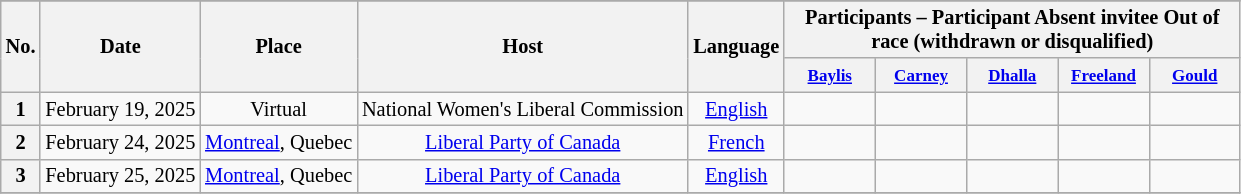<table class="wikitable" style="font-size:85%; text-align:center;">
<tr>
</tr>
<tr>
<th rowspan="2" style="white-space:nowrap;">No.</th>
<th rowspan="2">Date</th>
<th rowspan="2">Place</th>
<th rowspan="2">Host</th>
<th rowspan="2">Language</th>
<th colspan="5">Participants –  Participant Absent invitee  Out of race (withdrawn or disqualified)</th>
</tr>
<tr>
<th scope="col" style="width:4em;"><small><a href='#'>Baylis</a></small></th>
<th scope="col" style="width:4em;"><small><a href='#'>Carney</a></small></th>
<th scope="col" style="width:4em;"><small><a href='#'>Dhalla</a></small></th>
<th scope="col" style="width:4em;"><small><a href='#'>Freeland</a></small></th>
<th scope="col" style="width:4em;"><small><a href='#'>Gould</a></small></th>
</tr>
<tr>
<th>1</th>
<td style="white-space:nowrap;">February 19, 2025</td>
<td style="white-space:nowrap;">Virtual</td>
<td style="white-space:nowrap; text-align:center;">National Women's Liberal Commission</td>
<td style="white-space:nowrap;"><a href='#'>English</a></td>
<td></td>
<td></td>
<td></td>
<td></td>
<td></td>
</tr>
<tr>
<th>2</th>
<td style="white-space:nowrap;">February 24, 2025</td>
<td style="white-space:nowrap;"><a href='#'>Montreal</a>, Quebec</td>
<td style="white-space:nowrap; text-align:center;"><a href='#'>Liberal Party of Canada</a></td>
<td style="white-space:nowrap;"><a href='#'>French</a></td>
<td></td>
<td></td>
<td></td>
<td></td>
<td></td>
</tr>
<tr>
<th>3</th>
<td style="white-space:nowrap;">February 25, 2025</td>
<td style="white-space:nowrap;"><a href='#'>Montreal</a>, Quebec</td>
<td style="white-space:nowrap; text-align:center;"><a href='#'>Liberal Party of Canada</a></td>
<td style="white-space:nowrap;"><a href='#'>English</a></td>
<td></td>
<td></td>
<td></td>
<td></td>
<td></td>
</tr>
<tr>
</tr>
</table>
